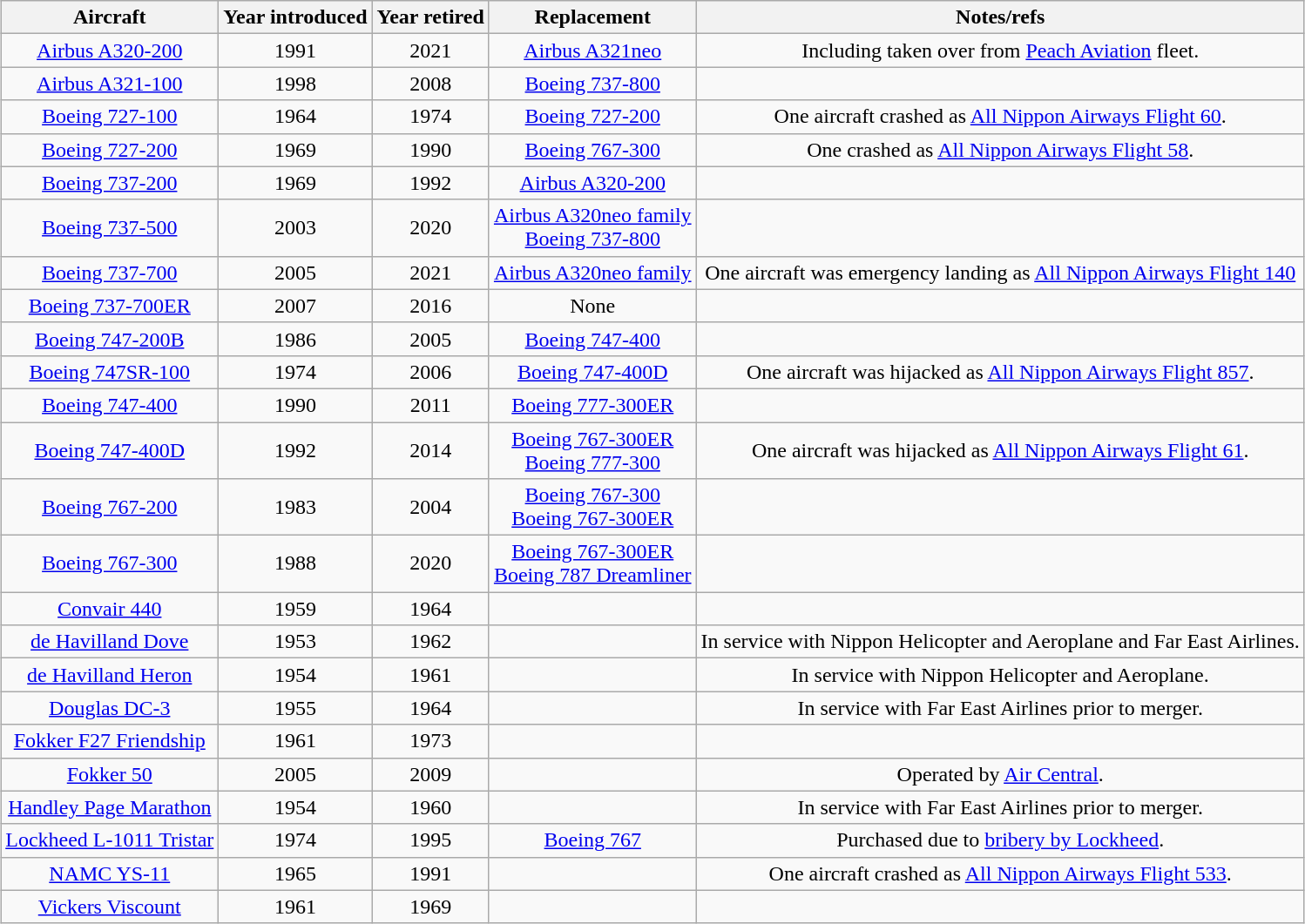<table class="wikitable" style="border-collapse:collapse; text-align:center; margin:1em auto;">
<tr>
<th>Aircraft</th>
<th>Year introduced</th>
<th>Year retired</th>
<th>Replacement</th>
<th>Notes/refs</th>
</tr>
<tr>
<td><a href='#'>Airbus A320-200</a></td>
<td>1991</td>
<td>2021</td>
<td><a href='#'>Airbus A321neo</a></td>
<td>Including taken over from <a href='#'>Peach Aviation</a> fleet.</td>
</tr>
<tr>
<td><a href='#'>Airbus A321-100</a></td>
<td>1998</td>
<td>2008</td>
<td><a href='#'>Boeing 737-800</a></td>
<td></td>
</tr>
<tr>
<td><a href='#'>Boeing 727-100</a></td>
<td>1964</td>
<td>1974</td>
<td><a href='#'>Boeing 727-200</a></td>
<td>One aircraft crashed as <a href='#'>All Nippon Airways Flight 60</a>.</td>
</tr>
<tr>
<td><a href='#'>Boeing 727-200</a></td>
<td>1969</td>
<td>1990</td>
<td><a href='#'>Boeing 767-300</a></td>
<td>One crashed as <a href='#'>All Nippon Airways Flight 58</a>.</td>
</tr>
<tr>
<td><a href='#'>Boeing 737-200</a></td>
<td>1969</td>
<td>1992</td>
<td><a href='#'>Airbus A320-200</a></td>
<td></td>
</tr>
<tr>
<td><a href='#'>Boeing 737-500</a></td>
<td>2003</td>
<td>2020</td>
<td><a href='#'>Airbus A320neo family</a><br><a href='#'>Boeing 737-800</a></td>
<td></td>
</tr>
<tr>
<td><a href='#'>Boeing 737-700</a></td>
<td>2005</td>
<td>2021</td>
<td><a href='#'>Airbus A320neo family</a></td>
<td>One aircraft was emergency landing as <a href='#'>All Nippon Airways Flight 140</a></td>
</tr>
<tr>
<td><a href='#'>Boeing 737-700ER</a></td>
<td>2007</td>
<td>2016</td>
<td>None</td>
<td></td>
</tr>
<tr>
<td><a href='#'>Boeing 747-200B</a></td>
<td>1986</td>
<td>2005</td>
<td><a href='#'>Boeing 747-400</a></td>
<td></td>
</tr>
<tr>
<td><a href='#'>Boeing 747SR-100</a></td>
<td>1974</td>
<td>2006</td>
<td><a href='#'>Boeing 747-400D</a></td>
<td>One aircraft was hijacked as <a href='#'>All Nippon Airways Flight 857</a>.</td>
</tr>
<tr>
<td><a href='#'>Boeing 747-400</a></td>
<td>1990</td>
<td>2011</td>
<td><a href='#'>Boeing 777-300ER</a></td>
<td></td>
</tr>
<tr>
<td><a href='#'>Boeing 747-400D</a></td>
<td>1992</td>
<td>2014</td>
<td><a href='#'>Boeing 767-300ER</a><br><a href='#'>Boeing 777-300</a></td>
<td>One aircraft was hijacked as <a href='#'>All Nippon Airways Flight 61</a>.</td>
</tr>
<tr>
<td><a href='#'>Boeing 767-200</a></td>
<td>1983</td>
<td>2004</td>
<td><a href='#'>Boeing 767-300</a><br><a href='#'>Boeing 767-300ER</a></td>
<td></td>
</tr>
<tr>
<td><a href='#'>Boeing 767-300</a></td>
<td>1988</td>
<td>2020</td>
<td><a href='#'>Boeing 767-300ER</a><br><a href='#'>Boeing 787 Dreamliner</a></td>
<td></td>
</tr>
<tr>
<td><a href='#'>Convair 440</a></td>
<td>1959</td>
<td>1964</td>
<td></td>
<td></td>
</tr>
<tr>
<td><a href='#'>de Havilland Dove</a></td>
<td>1953</td>
<td>1962</td>
<td></td>
<td>In service with Nippon Helicopter and Aeroplane and Far East Airlines.</td>
</tr>
<tr>
<td><a href='#'>de Havilland Heron</a></td>
<td>1954</td>
<td>1961</td>
<td></td>
<td>In service with Nippon Helicopter and Aeroplane.</td>
</tr>
<tr>
<td><a href='#'>Douglas DC-3</a></td>
<td>1955</td>
<td>1964</td>
<td></td>
<td>In service with Far East Airlines prior to merger.</td>
</tr>
<tr>
<td><a href='#'>Fokker F27 Friendship</a></td>
<td>1961</td>
<td>1973</td>
<td></td>
<td></td>
</tr>
<tr>
<td><a href='#'>Fokker 50</a></td>
<td>2005</td>
<td>2009</td>
<td></td>
<td>Operated by <a href='#'>Air Central</a>.</td>
</tr>
<tr>
<td><a href='#'>Handley Page Marathon</a></td>
<td>1954</td>
<td>1960</td>
<td></td>
<td>In service with Far East Airlines prior to merger.</td>
</tr>
<tr>
<td><a href='#'>Lockheed L-1011 Tristar</a></td>
<td>1974</td>
<td>1995</td>
<td><a href='#'>Boeing 767</a></td>
<td>Purchased due to <a href='#'>bribery by Lockheed</a>.</td>
</tr>
<tr>
<td><a href='#'>NAMC YS-11</a></td>
<td>1965</td>
<td>1991</td>
<td></td>
<td>One aircraft crashed as <a href='#'>All Nippon Airways Flight 533</a>.</td>
</tr>
<tr>
<td><a href='#'>Vickers Viscount</a></td>
<td>1961</td>
<td>1969</td>
<td></td>
<td></td>
</tr>
</table>
